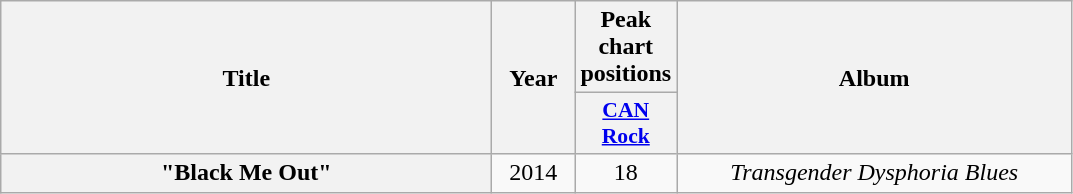<table class="wikitable plainrowheaders" style="text-align:center;" border="1">
<tr>
<th scope="col" rowspan="2" style="width:20em;">Title</th>
<th scope="col" rowspan="2" style="width:3em;">Year</th>
<th scope="col" colspan="1">Peak chart positions</th>
<th scope="col" rowspan="2" style="width:16em;">Album</th>
</tr>
<tr>
<th style="width:3em;font-size:90%;"><a href='#'>CAN<br>Rock</a><br></th>
</tr>
<tr>
<th scope="row">"Black Me Out"</th>
<td>2014</td>
<td>18</td>
<td><em>Transgender Dysphoria Blues</em></td>
</tr>
</table>
